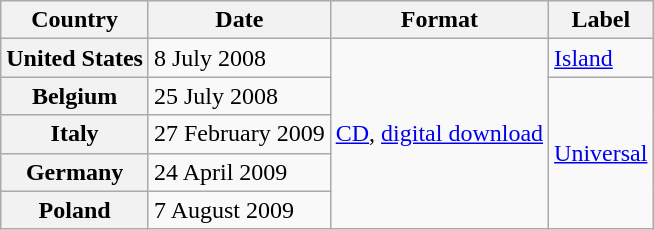<table class="wikitable plainrowheaders">
<tr>
<th>Country</th>
<th>Date</th>
<th>Format</th>
<th>Label</th>
</tr>
<tr>
<th scope="row">United States</th>
<td>8 July 2008</td>
<td rowspan="5"><a href='#'>CD</a>, <a href='#'>digital download</a></td>
<td><a href='#'>Island</a></td>
</tr>
<tr>
<th scope="row">Belgium</th>
<td>25 July 2008</td>
<td rowspan="4"><a href='#'>Universal</a></td>
</tr>
<tr>
<th scope="row">Italy</th>
<td>27 February 2009</td>
</tr>
<tr>
<th scope="row">Germany</th>
<td>24 April 2009</td>
</tr>
<tr>
<th scope="row">Poland</th>
<td>7 August 2009</td>
</tr>
</table>
